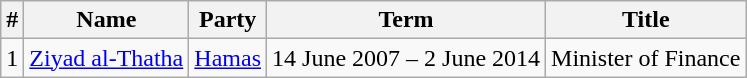<table class="wikitable">
<tr>
<th>#</th>
<th>Name</th>
<th>Party</th>
<th>Term</th>
<th>Title</th>
</tr>
<tr>
<td>1</td>
<td><a href='#'>Ziyad al-Thatha</a></td>
<td><a href='#'>Hamas</a></td>
<td>14 June 2007 – 2 June 2014</td>
<td>Minister of Finance</td>
</tr>
</table>
